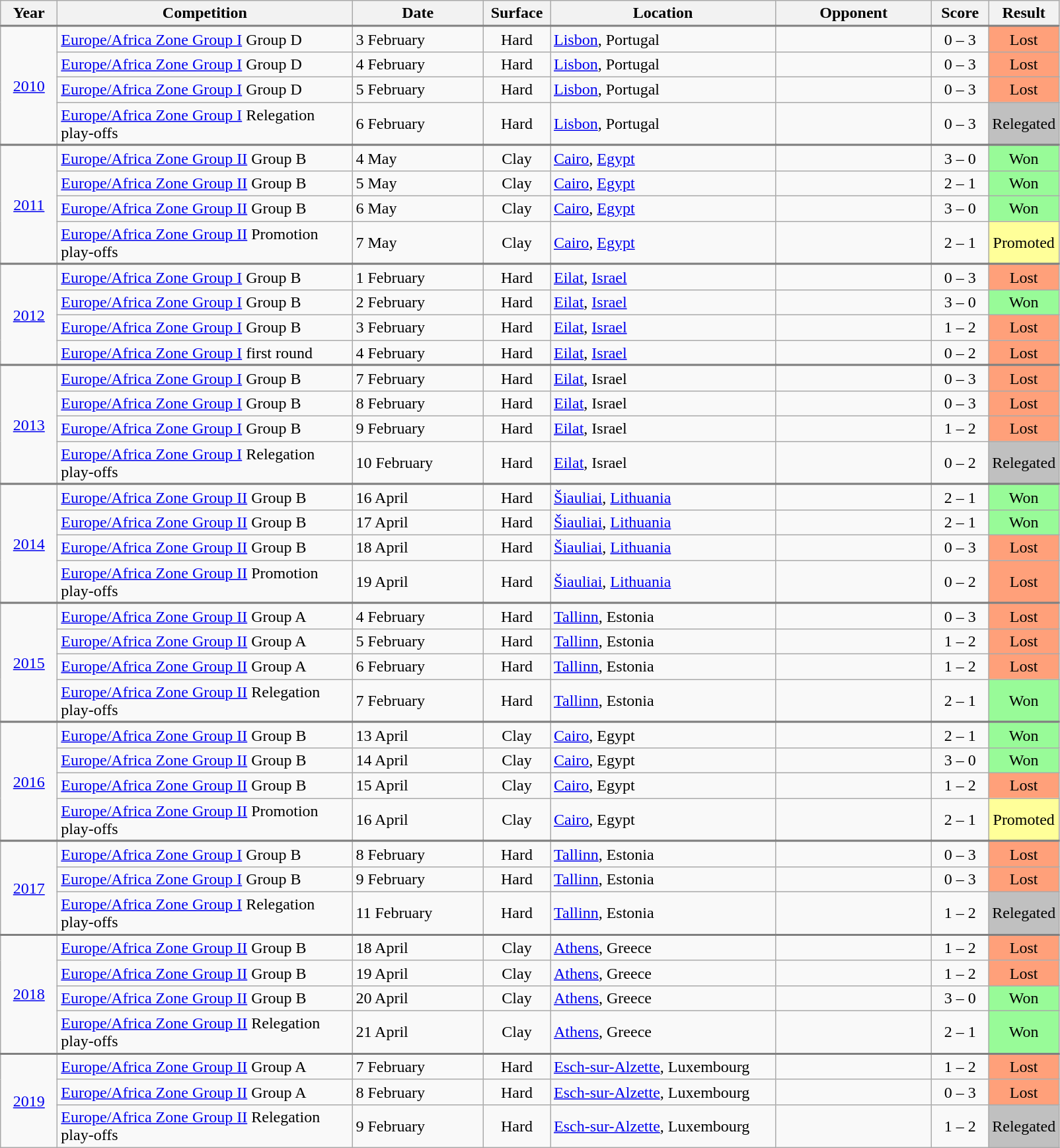<table class="wikitable">
<tr>
<th width="50">Year</th>
<th width="290">Competition</th>
<th width="125">Date</th>
<th width="60">Surface</th>
<th width="220">Location</th>
<th width="150">Opponent</th>
<th width="50">Score</th>
<th width="60">Result</th>
</tr>
<tr style="border-top:2px solid gray;">
<td align="center" rowspan="4"><a href='#'>2010</a></td>
<td><a href='#'>Europe/Africa Zone Group I</a> Group D</td>
<td>3 February</td>
<td align="center">Hard</td>
<td><a href='#'>Lisbon</a>, Portugal</td>
<td></td>
<td align="center">0 – 3</td>
<td align="center" bgcolor="FFA07A">Lost</td>
</tr>
<tr>
<td><a href='#'>Europe/Africa Zone Group I</a> Group D</td>
<td>4 February</td>
<td align="center">Hard</td>
<td><a href='#'>Lisbon</a>, Portugal</td>
<td></td>
<td align="center">0 – 3</td>
<td align="center" bgcolor="FFA07A">Lost</td>
</tr>
<tr>
<td><a href='#'>Europe/Africa Zone Group I</a> Group D</td>
<td>5 February</td>
<td align="center">Hard</td>
<td><a href='#'>Lisbon</a>, Portugal</td>
<td></td>
<td align="center">0 – 3</td>
<td align="center" bgcolor="FFA07A">Lost</td>
</tr>
<tr>
<td><a href='#'>Europe/Africa Zone Group I</a> Relegation play-offs</td>
<td>6 February</td>
<td align="center">Hard</td>
<td><a href='#'>Lisbon</a>, Portugal</td>
<td></td>
<td align="center">0 – 3</td>
<td align="center" bgcolor="silver">Relegated</td>
</tr>
<tr>
</tr>
<tr style="border-top:2px solid gray;">
<td align="center" rowspan="4"><a href='#'>2011</a></td>
<td><a href='#'>Europe/Africa Zone Group II</a> Group B</td>
<td>4 May</td>
<td align="center">Clay</td>
<td><a href='#'>Cairo</a>, <a href='#'>Egypt</a></td>
<td></td>
<td align="center">3 – 0</td>
<td align="center" bgcolor="#98FB98">Won</td>
</tr>
<tr>
<td><a href='#'>Europe/Africa Zone Group II</a> Group B</td>
<td>5 May</td>
<td align="center">Clay</td>
<td><a href='#'>Cairo</a>, <a href='#'>Egypt</a></td>
<td></td>
<td align="center">2 – 1</td>
<td align="center" bgcolor="#98FB98">Won</td>
</tr>
<tr>
<td><a href='#'>Europe/Africa Zone Group II</a> Group B</td>
<td>6 May</td>
<td align="center">Clay</td>
<td><a href='#'>Cairo</a>, <a href='#'>Egypt</a></td>
<td></td>
<td align="center">3 – 0</td>
<td align="center" bgcolor="#98FB98">Won</td>
</tr>
<tr>
<td><a href='#'>Europe/Africa Zone Group II</a> Promotion play-offs</td>
<td>7 May</td>
<td align="center">Clay</td>
<td><a href='#'>Cairo</a>, <a href='#'>Egypt</a></td>
<td></td>
<td align="center">2 – 1</td>
<td align="center" bgcolor="#FFFF99">Promoted</td>
</tr>
<tr>
</tr>
<tr style="border-top:2px solid gray;">
<td align="center" rowspan="4"><a href='#'>2012</a></td>
<td><a href='#'>Europe/Africa Zone Group I</a> Group B</td>
<td>1 February</td>
<td align="center">Hard</td>
<td><a href='#'>Eilat</a>, <a href='#'>Israel</a></td>
<td></td>
<td align="center">0 – 3</td>
<td align="center" bgcolor="FFA07A">Lost</td>
</tr>
<tr>
<td><a href='#'>Europe/Africa Zone Group I</a> Group B</td>
<td>2 February</td>
<td align="center">Hard</td>
<td><a href='#'>Eilat</a>, <a href='#'>Israel</a></td>
<td></td>
<td align="center">3 – 0</td>
<td align="center" bgcolor="#98FB98">Won</td>
</tr>
<tr>
<td><a href='#'>Europe/Africa Zone Group I</a> Group B</td>
<td>3 February</td>
<td align="center">Hard</td>
<td><a href='#'>Eilat</a>, <a href='#'>Israel</a></td>
<td></td>
<td align="center">1 – 2</td>
<td align="center" bgcolor="FFA07A">Lost</td>
</tr>
<tr>
<td><a href='#'>Europe/Africa Zone Group I</a> first round</td>
<td>4 February</td>
<td align="center">Hard</td>
<td><a href='#'>Eilat</a>, <a href='#'>Israel</a></td>
<td></td>
<td align="center">0 – 2</td>
<td align="center" bgcolor="FFA07A">Lost</td>
</tr>
<tr>
</tr>
<tr style="border-top:2px solid gray;">
<td align="center" rowspan="4"><a href='#'>2013</a></td>
<td><a href='#'>Europe/Africa Zone Group I</a> Group B</td>
<td>7 February</td>
<td align="center">Hard</td>
<td><a href='#'>Eilat</a>, Israel</td>
<td></td>
<td align="center">0 – 3</td>
<td align="center" bgcolor="FFA07A">Lost</td>
</tr>
<tr>
<td><a href='#'>Europe/Africa Zone Group I</a> Group B</td>
<td>8 February</td>
<td align="center">Hard</td>
<td><a href='#'>Eilat</a>, Israel</td>
<td></td>
<td align="center">0 – 3</td>
<td align="center" bgcolor="FFA07A">Lost</td>
</tr>
<tr>
<td><a href='#'>Europe/Africa Zone Group I</a> Group B</td>
<td>9 February</td>
<td align="center">Hard</td>
<td><a href='#'>Eilat</a>, Israel</td>
<td></td>
<td align="center">1 – 2</td>
<td align="center" bgcolor="FFA07A">Lost</td>
</tr>
<tr>
<td><a href='#'>Europe/Africa Zone Group I</a> Relegation play-offs</td>
<td>10 February</td>
<td align="center">Hard</td>
<td><a href='#'>Eilat</a>, Israel</td>
<td></td>
<td align="center">0 – 2</td>
<td align="center" bgcolor="silver">Relegated</td>
</tr>
<tr>
</tr>
<tr style="border-top:2px solid gray;">
<td align="center" rowspan="4"><a href='#'>2014</a></td>
<td><a href='#'>Europe/Africa Zone Group II</a> Group B</td>
<td>16 April</td>
<td align="center">Hard</td>
<td><a href='#'>Šiauliai</a>, <a href='#'>Lithuania</a></td>
<td></td>
<td align="center">2 – 1</td>
<td align="center" bgcolor="#98FB98">Won</td>
</tr>
<tr>
<td><a href='#'>Europe/Africa Zone Group II</a> Group B</td>
<td>17 April</td>
<td align="center">Hard</td>
<td><a href='#'>Šiauliai</a>, <a href='#'>Lithuania</a></td>
<td></td>
<td align="center">2 – 1</td>
<td align="center" bgcolor="#98FB98">Won</td>
</tr>
<tr>
<td><a href='#'>Europe/Africa Zone Group II</a> Group B</td>
<td>18 April</td>
<td align="center">Hard</td>
<td><a href='#'>Šiauliai</a>, <a href='#'>Lithuania</a></td>
<td></td>
<td align="center">0 – 3</td>
<td align="center" bgcolor="FFA07A">Lost</td>
</tr>
<tr>
<td><a href='#'>Europe/Africa Zone Group II</a> Promotion play-offs</td>
<td>19 April</td>
<td align="center">Hard</td>
<td><a href='#'>Šiauliai</a>, <a href='#'>Lithuania</a></td>
<td></td>
<td align="center">0 – 2</td>
<td align="center" bgcolor="FFA07A">Lost</td>
</tr>
<tr>
</tr>
<tr style="border-top:2px solid gray;">
<td align="center" rowspan="4"><a href='#'>2015</a></td>
<td><a href='#'>Europe/Africa Zone Group II</a> Group A</td>
<td>4 February</td>
<td align="center">Hard</td>
<td><a href='#'>Tallinn</a>, Estonia</td>
<td></td>
<td align="center">0 – 3</td>
<td align="center" bgcolor="FFA07A">Lost</td>
</tr>
<tr>
<td><a href='#'>Europe/Africa Zone Group II</a> Group A</td>
<td>5 February</td>
<td align="center">Hard</td>
<td><a href='#'>Tallinn</a>, Estonia</td>
<td></td>
<td align="center">1 – 2</td>
<td align="center" bgcolor="FFA07A">Lost</td>
</tr>
<tr>
<td><a href='#'>Europe/Africa Zone Group II</a> Group A</td>
<td>6 February</td>
<td align="center">Hard</td>
<td><a href='#'>Tallinn</a>, Estonia</td>
<td></td>
<td align="center">1 – 2</td>
<td align="center" bgcolor="FFA07A">Lost</td>
</tr>
<tr>
<td><a href='#'>Europe/Africa Zone Group II</a> Relegation play-offs</td>
<td>7 February</td>
<td align="center">Hard</td>
<td><a href='#'>Tallinn</a>, Estonia</td>
<td></td>
<td align="center">2 – 1</td>
<td align="center" bgcolor="#98FB98">Won</td>
</tr>
<tr>
</tr>
<tr style="border-top:2px solid gray;">
<td align="center" rowspan="4"><a href='#'>2016</a></td>
<td><a href='#'>Europe/Africa Zone Group II</a> Group B</td>
<td>13 April</td>
<td align="center">Clay</td>
<td><a href='#'>Cairo</a>, Egypt</td>
<td></td>
<td align="center">2 – 1</td>
<td align="center" bgcolor="#98FB98">Won</td>
</tr>
<tr>
<td><a href='#'>Europe/Africa Zone Group II</a> Group B</td>
<td>14 April</td>
<td align="center">Clay</td>
<td><a href='#'>Cairo</a>, Egypt</td>
<td></td>
<td align="center">3 – 0</td>
<td align="center" bgcolor="#98FB98">Won</td>
</tr>
<tr>
<td><a href='#'>Europe/Africa Zone Group II</a> Group B</td>
<td>15 April</td>
<td align="center">Clay</td>
<td><a href='#'>Cairo</a>, Egypt</td>
<td></td>
<td align="center">1 – 2</td>
<td align="center" bgcolor="FFA07A">Lost</td>
</tr>
<tr>
<td><a href='#'>Europe/Africa Zone Group II</a> Promotion play-offs</td>
<td>16 April</td>
<td align="center">Clay</td>
<td><a href='#'>Cairo</a>, Egypt</td>
<td></td>
<td align="center">2 – 1</td>
<td align="center" bgcolor="#FFFF99">Promoted</td>
</tr>
<tr>
</tr>
<tr style="border-top:2px solid gray;">
<td align="center" rowspan="3"><a href='#'>2017</a></td>
<td><a href='#'>Europe/Africa Zone Group I</a> Group B</td>
<td>8 February</td>
<td align="center">Hard</td>
<td><a href='#'>Tallinn</a>, Estonia</td>
<td></td>
<td align="center">0 – 3</td>
<td align="center" bgcolor="FFA07A">Lost</td>
</tr>
<tr>
<td><a href='#'>Europe/Africa Zone Group I</a> Group B</td>
<td>9 February</td>
<td align="center">Hard</td>
<td><a href='#'>Tallinn</a>, Estonia</td>
<td></td>
<td align="center">0 – 3</td>
<td align="center" bgcolor="FFA07A">Lost</td>
</tr>
<tr>
<td><a href='#'>Europe/Africa Zone Group I</a> Relegation play-offs</td>
<td>11 February</td>
<td align="center">Hard</td>
<td><a href='#'>Tallinn</a>, Estonia</td>
<td></td>
<td align="center">1 – 2</td>
<td align="center" bgcolor="silver">Relegated</td>
</tr>
<tr>
</tr>
<tr style="border-top:2px solid gray;">
<td align="center" rowspan="4"><a href='#'>2018</a></td>
<td><a href='#'>Europe/Africa Zone Group II</a> Group B</td>
<td>18 April</td>
<td align="center">Clay</td>
<td><a href='#'>Athens</a>, Greece</td>
<td></td>
<td align="center">1 – 2</td>
<td align="center" bgcolor="FFA07A">Lost</td>
</tr>
<tr>
<td><a href='#'>Europe/Africa Zone Group II</a> Group B</td>
<td>19 April</td>
<td align="center">Clay</td>
<td><a href='#'>Athens</a>, Greece</td>
<td></td>
<td align="center">1 – 2</td>
<td align="center" bgcolor="FFA07A">Lost</td>
</tr>
<tr>
<td><a href='#'>Europe/Africa Zone Group II</a> Group B</td>
<td>20 April</td>
<td align="center">Clay</td>
<td><a href='#'>Athens</a>, Greece</td>
<td></td>
<td align="center">3 – 0</td>
<td align="center" bgcolor="#98FB98">Won</td>
</tr>
<tr>
<td><a href='#'>Europe/Africa Zone Group II</a> Relegation play-offs</td>
<td>21 April</td>
<td align="center">Clay</td>
<td><a href='#'>Athens</a>, Greece</td>
<td></td>
<td align="center">2 – 1</td>
<td align="center" bgcolor="#98FB98">Won</td>
</tr>
<tr>
</tr>
<tr style="border-top:2px solid gray;">
<td align="center" rowspan="3"><a href='#'>2019</a></td>
<td><a href='#'>Europe/Africa Zone Group II</a> Group A</td>
<td>7 February</td>
<td align="center">Hard</td>
<td><a href='#'>Esch-sur-Alzette</a>, Luxembourg</td>
<td></td>
<td align="center">1 – 2</td>
<td align="center" bgcolor="FFA07A">Lost</td>
</tr>
<tr>
<td><a href='#'>Europe/Africa Zone Group II</a> Group A</td>
<td>8 February</td>
<td align="center">Hard</td>
<td><a href='#'>Esch-sur-Alzette</a>, Luxembourg</td>
<td></td>
<td align="center">0 – 3</td>
<td align="center" bgcolor="FFA07A">Lost</td>
</tr>
<tr>
<td><a href='#'>Europe/Africa Zone Group II</a> Relegation play-offs</td>
<td>9 February</td>
<td align="center">Hard</td>
<td><a href='#'>Esch-sur-Alzette</a>, Luxembourg</td>
<td></td>
<td align="center">1 – 2</td>
<td align="center" bgcolor="silver">Relegated</td>
</tr>
</table>
